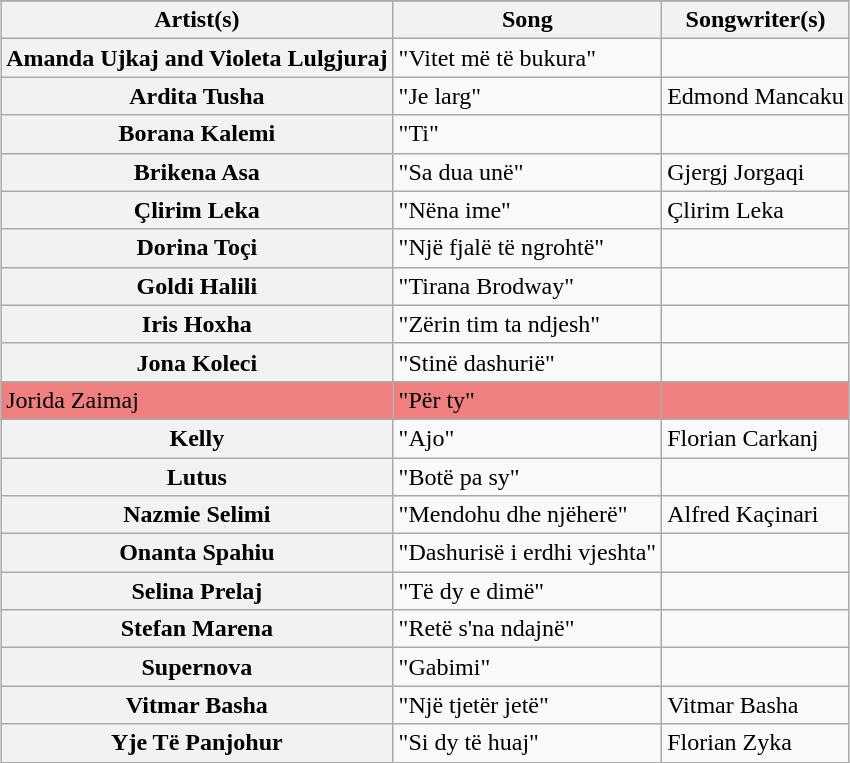<table class="wikitable sortable plainrowheaders" style="margin: 1em auto 1em auto">
<tr>
</tr>
<tr>
<th scope="col">Artist(s)</th>
<th scope="col">Song</th>
<th scope="col" class="unsortable">Songwriter(s)</th>
</tr>
<tr>
<th scope="row">Amanda Ujkaj and Violeta Lulgjuraj</th>
<td>"Vitet më të bukura"</td>
<td></td>
</tr>
<tr>
<th scope="row">Ardita Tusha</th>
<td>"Je larg"</td>
<td>Edmond Mancaku</td>
</tr>
<tr>
<th scope="row">Borana Kalemi</th>
<td>"Ti"</td>
<td></td>
</tr>
<tr>
<th scope="row">Brikena Asa</th>
<td>"Sa dua unë"</td>
<td>Gjergj Jorgaqi</td>
</tr>
<tr>
<th scope="row">Çlirim Leka</th>
<td>"Nëna ime"</td>
<td>Çlirim Leka</td>
</tr>
<tr>
<th scope="row">Dorina Toçi</th>
<td>"Një fjalë të ngrohtë"</td>
<td></td>
</tr>
<tr>
<th scope="row">Goldi Halili</th>
<td>"Tirana Brodway"</td>
<td></td>
</tr>
<tr>
<th scope="row">Iris Hoxha</th>
<td>"Zërin tim ta ndjesh"</td>
<td></td>
</tr>
<tr>
<th scope="row">Jona Koleci</th>
<td>"Stinë dashurië"</td>
<td></td>
</tr>
<tr bgcolor="#F08080">
<td>Jorida Zaimaj</td>
<td>"Për ty"</td>
<td></td>
</tr>
<tr>
<th scope="row">Kelly</th>
<td>"Ajo"</td>
<td>Florian Carkanj</td>
</tr>
<tr>
<th scope="row">Lutus</th>
<td>"Botë pa sy"</td>
<td></td>
</tr>
<tr>
<th scope="row">Nazmie Selimi</th>
<td>"Mendohu dhe njëherë"</td>
<td>Alfred Kaçinari</td>
</tr>
<tr>
<th scope="row">Onanta Spahiu</th>
<td>"Dashurisë i erdhi vjeshta"</td>
<td></td>
</tr>
<tr>
<th scope="row">Selina Prelaj</th>
<td>"Të dy e dimë"</td>
<td></td>
</tr>
<tr>
<th scope="row">Stefan Marena</th>
<td>"Retë s'na ndajnë"</td>
<td></td>
</tr>
<tr>
<th scope="row">Supernova</th>
<td>"Gabimi"</td>
<td></td>
</tr>
<tr>
<th scope="row">Vitmar Basha</th>
<td>"Një tjetër jetë"</td>
<td>Vitmar Basha</td>
</tr>
<tr>
<th scope="row">Yje Të Panjohur</th>
<td>"Si dy të huaj"</td>
<td>Florian Zyka</td>
</tr>
</table>
